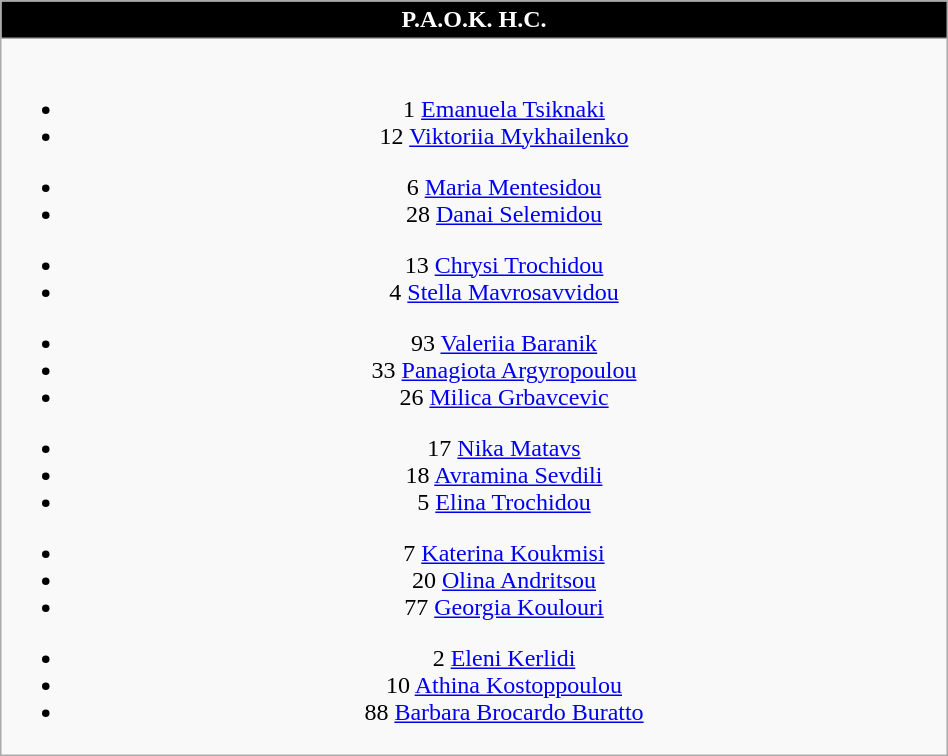<table class="wikitable" style="font-size:100%; text-align:center; width:50%">
<tr>
<th colspan=5 style="background-color:black;color:white;text-align:center;">P.A.O.K. H.C.</th>
</tr>
<tr>
<td><br>
<ul><li>1  <a href='#'>Emanuela Tsiknaki</a></li><li>12  <a href='#'>Viktoriia Mykhailenko</a></li></ul><ul><li>6  <a href='#'>Maria Mentesidou</a></li><li>28 <a href='#'>Danai Selemidou</a></li></ul><ul><li>13  <a href='#'>Chrysi Trochidou</a></li><li>4  <a href='#'>Stella Mavrosavvidou</a></li></ul><ul><li>93  <a href='#'>Valeriia Baranik</a></li><li>33  <a href='#'>Panagiota Argyropoulou</a></li><li>26  <a href='#'>Milica Grbavcevic</a></li></ul><ul><li>17  <a href='#'>Nika Matavs</a></li><li>18  <a href='#'>Avramina Sevdili</a></li><li>5  <a href='#'>Elina Trochidou</a></li></ul><ul><li>7  <a href='#'>Katerina Koukmisi</a></li><li>20  <a href='#'>Olina Andritsou</a></li><li>77 <a href='#'>Georgia Koulouri</a></li></ul><ul><li>2  <a href='#'>Eleni Kerlidi</a></li><li>10 <a href='#'>Athina Kostoppoulou</a></li><li>88 <a href='#'>Barbara Brocardo Buratto</a></li></ul></td>
</tr>
</table>
